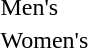<table>
<tr>
<td>Men's</td>
<td></td>
<td></td>
<td></td>
</tr>
<tr>
<td>Women's</td>
<td></td>
<td></td>
<td></td>
</tr>
</table>
